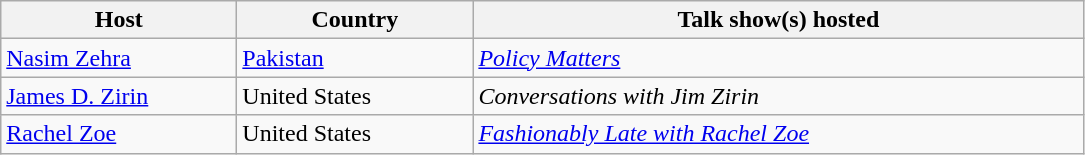<table class="wikitable">
<tr>
<th width="150">Host</th>
<th width="150">Country</th>
<th width="400">Talk show(s) hosted</th>
</tr>
<tr>
<td><a href='#'>Nasim Zehra</a></td>
<td> <a href='#'>Pakistan</a></td>
<td><em><a href='#'>Policy Matters</a></em></td>
</tr>
<tr>
<td><a href='#'>James D. Zirin</a></td>
<td> United States</td>
<td><em>Conversations with Jim Zirin</em></td>
</tr>
<tr>
<td><a href='#'>Rachel Zoe</a></td>
<td> United States</td>
<td><em><a href='#'>Fashionably Late with Rachel Zoe</a></em></td>
</tr>
</table>
